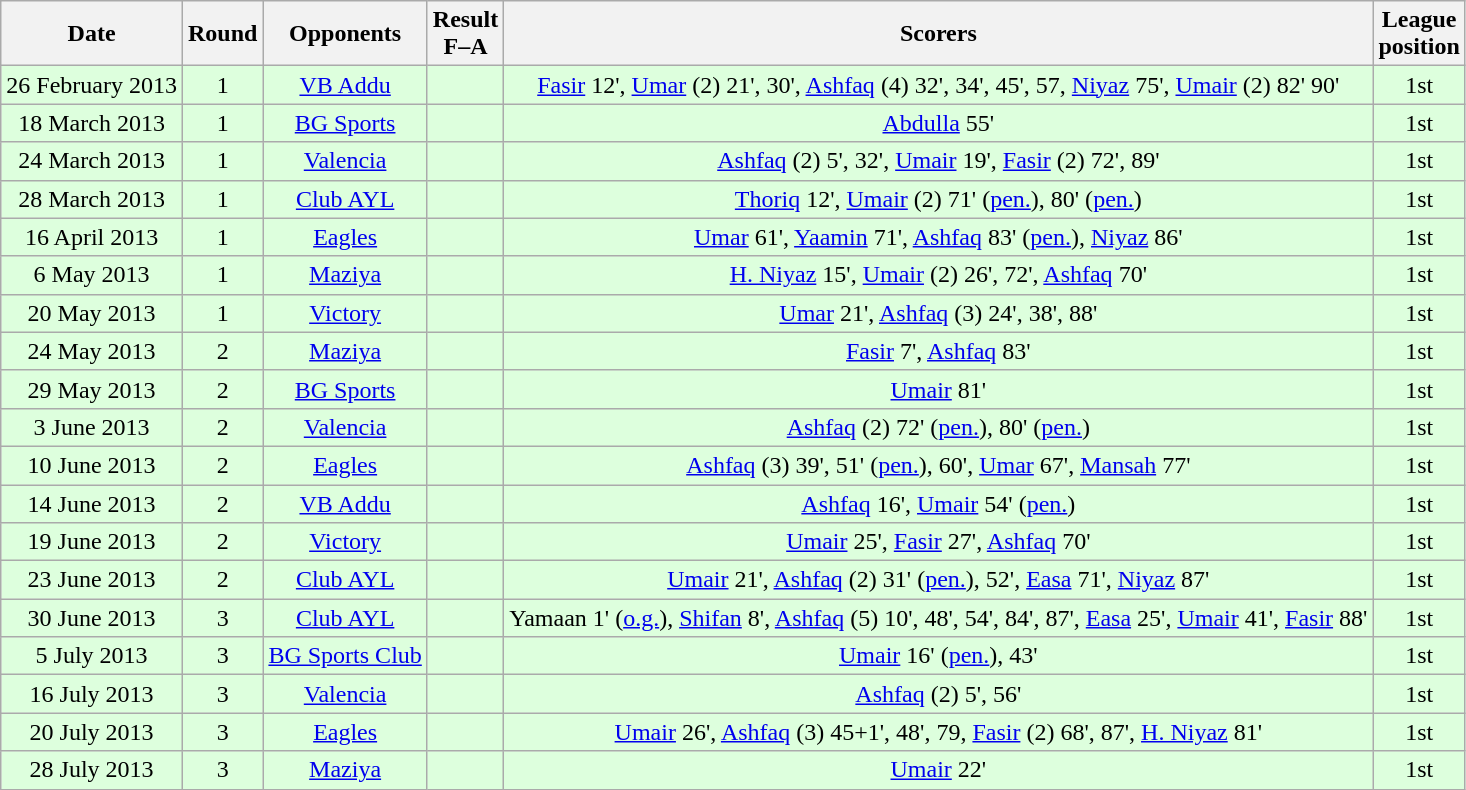<table class="wikitable" style="text-align:center">
<tr>
<th>Date</th>
<th>Round</th>
<th>Opponents</th>
<th>Result<br>F–A</th>
<th>Scorers</th>
<th>League<br>position</th>
</tr>
<tr bgcolor="#ddffdd">
<td>26 February 2013</td>
<td>1</td>
<td><a href='#'>VB Addu</a></td>
<td></td>
<td><a href='#'>Fasir</a> 12', <a href='#'>Umar</a> (2) 21', 30', <a href='#'>Ashfaq</a> (4) 32', 34', 45', 57, <a href='#'>Niyaz</a> 75', <a href='#'>Umair</a> (2) 82' 90'</td>
<td>1st</td>
</tr>
<tr bgcolor="#ddffdd">
<td>18 March 2013</td>
<td>1</td>
<td><a href='#'>BG Sports</a></td>
<td></td>
<td><a href='#'>Abdulla</a> 55'</td>
<td>1st</td>
</tr>
<tr bgcolor="#ddffdd">
<td>24 March 2013</td>
<td>1</td>
<td><a href='#'>Valencia</a></td>
<td></td>
<td><a href='#'>Ashfaq</a> (2) 5', 32', <a href='#'>Umair</a> 19', <a href='#'>Fasir</a> (2) 72', 89'</td>
<td>1st</td>
</tr>
<tr bgcolor="#ddffdd">
<td>28 March 2013</td>
<td>1</td>
<td><a href='#'>Club AYL</a></td>
<td></td>
<td><a href='#'>Thoriq</a> 12', <a href='#'>Umair</a> (2) 71' (<a href='#'>pen.</a>), 80' (<a href='#'>pen.</a>)</td>
<td>1st</td>
</tr>
<tr bgcolor="#ddffdd">
<td>16 April 2013</td>
<td>1</td>
<td><a href='#'>Eagles</a></td>
<td></td>
<td><a href='#'>Umar</a> 61', <a href='#'>Yaamin</a> 71', <a href='#'>Ashfaq</a> 83' (<a href='#'>pen.</a>), <a href='#'>Niyaz</a> 86'</td>
<td>1st</td>
</tr>
<tr bgcolor="#ddffdd">
<td>6 May 2013</td>
<td>1</td>
<td><a href='#'>Maziya</a></td>
<td></td>
<td><a href='#'>H. Niyaz</a> 15', <a href='#'>Umair</a> (2) 26', 72', <a href='#'>Ashfaq</a> 70'</td>
<td>1st</td>
</tr>
<tr bgcolor="#ddffdd">
<td>20 May 2013</td>
<td>1</td>
<td><a href='#'>Victory</a></td>
<td></td>
<td><a href='#'>Umar</a> 21', <a href='#'>Ashfaq</a> (3) 24', 38', 88'</td>
<td>1st</td>
</tr>
<tr bgcolor="#ddffdd">
<td>24 May 2013</td>
<td>2</td>
<td><a href='#'>Maziya</a></td>
<td></td>
<td><a href='#'>Fasir</a> 7', <a href='#'>Ashfaq</a> 83'</td>
<td>1st</td>
</tr>
<tr bgcolor="#ddffdd">
<td>29 May 2013</td>
<td>2</td>
<td><a href='#'>BG Sports</a></td>
<td></td>
<td><a href='#'>Umair</a> 81'</td>
<td>1st</td>
</tr>
<tr bgcolor="#ddffdd">
<td>3 June 2013</td>
<td>2</td>
<td><a href='#'>Valencia</a></td>
<td></td>
<td><a href='#'>Ashfaq</a> (2) 72' (<a href='#'>pen.</a>), 80' (<a href='#'>pen.</a>)</td>
<td>1st</td>
</tr>
<tr bgcolor="#ddffdd">
<td>10 June 2013</td>
<td>2</td>
<td><a href='#'>Eagles</a></td>
<td></td>
<td><a href='#'>Ashfaq</a> (3) 39', 51' (<a href='#'>pen.</a>), 60', <a href='#'>Umar</a> 67', <a href='#'>Mansah</a> 77'</td>
<td>1st</td>
</tr>
<tr bgcolor="#ddffdd">
<td>14 June 2013</td>
<td>2</td>
<td><a href='#'>VB Addu</a></td>
<td></td>
<td><a href='#'>Ashfaq</a> 16', <a href='#'>Umair</a> 54' (<a href='#'>pen.</a>)</td>
<td>1st</td>
</tr>
<tr bgcolor="#ddffdd">
<td>19 June 2013</td>
<td>2</td>
<td><a href='#'>Victory</a></td>
<td></td>
<td><a href='#'>Umair</a> 25', <a href='#'>Fasir</a> 27', <a href='#'>Ashfaq</a> 70'</td>
<td>1st</td>
</tr>
<tr bgcolor="#ddffdd">
<td>23 June 2013</td>
<td>2</td>
<td><a href='#'>Club AYL</a></td>
<td></td>
<td><a href='#'>Umair</a> 21', <a href='#'>Ashfaq</a> (2) 31' (<a href='#'>pen.</a>), 52', <a href='#'>Easa</a> 71', <a href='#'>Niyaz</a> 87'</td>
<td>1st</td>
</tr>
<tr bgcolor="#ddffdd">
<td>30 June 2013</td>
<td>3</td>
<td><a href='#'>Club AYL</a></td>
<td></td>
<td>Yamaan 1' (<a href='#'>o.g.</a>), <a href='#'>Shifan</a> 8', <a href='#'>Ashfaq</a> (5) 10', 48', 54', 84', 87', <a href='#'>Easa</a> 25', <a href='#'>Umair</a> 41', <a href='#'>Fasir</a> 88'</td>
<td>1st</td>
</tr>
<tr bgcolor="#ddffdd">
<td>5 July 2013</td>
<td>3</td>
<td><a href='#'>BG Sports Club</a></td>
<td></td>
<td><a href='#'>Umair</a> 16' (<a href='#'>pen.</a>), 43'</td>
<td>1st</td>
</tr>
<tr bgcolor="#ddffdd">
<td>16 July 2013</td>
<td>3</td>
<td><a href='#'>Valencia</a></td>
<td></td>
<td><a href='#'>Ashfaq</a> (2) 5', 56'</td>
<td>1st</td>
</tr>
<tr bgcolor="#ddffdd">
<td>20 July 2013</td>
<td>3</td>
<td><a href='#'>Eagles</a></td>
<td></td>
<td><a href='#'>Umair</a> 26', <a href='#'>Ashfaq</a> (3) 45+1', 48', 79, <a href='#'>Fasir</a> (2) 68', 87', <a href='#'>H. Niyaz</a> 81'</td>
<td>1st</td>
</tr>
<tr bgcolor="#ddffdd">
<td>28 July 2013</td>
<td>3</td>
<td><a href='#'>Maziya</a></td>
<td></td>
<td><a href='#'>Umair</a> 22'</td>
<td>1st</td>
</tr>
</table>
